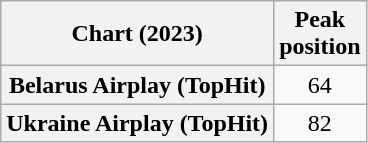<table class="wikitable plainrowheaders sortable" style="text-align:center">
<tr>
<th scope="col">Chart (2023)</th>
<th scope="col">Peak<br>position</th>
</tr>
<tr>
<th scope="row">Belarus Airplay (TopHit)</th>
<td>64</td>
</tr>
<tr>
<th scope="row">Ukraine Airplay (TopHit)</th>
<td>82</td>
</tr>
</table>
